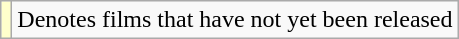<table class="wikitable">
<tr>
<td style="background:#ffc;"></td>
<td>Denotes films that have not yet been released</td>
</tr>
</table>
